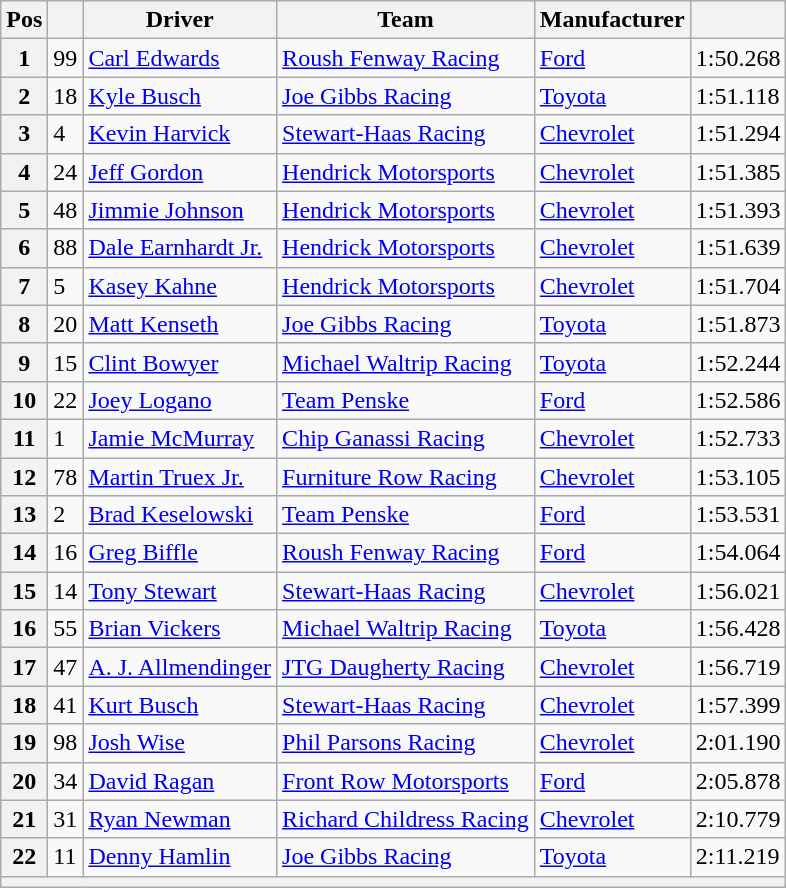<table class="wikitable">
<tr>
<th>Pos</th>
<th></th>
<th>Driver</th>
<th>Team</th>
<th>Manufacturer</th>
<th></th>
</tr>
<tr>
<th>1</th>
<td>99</td>
<td><a href='#'>Carl Edwards</a></td>
<td><a href='#'>Roush Fenway Racing</a></td>
<td><a href='#'>Ford</a></td>
<td>1:50.268</td>
</tr>
<tr>
<th>2</th>
<td>18</td>
<td><a href='#'>Kyle Busch</a></td>
<td><a href='#'>Joe Gibbs Racing</a></td>
<td><a href='#'>Toyota</a></td>
<td>1:51.118</td>
</tr>
<tr>
<th>3</th>
<td>4</td>
<td><a href='#'>Kevin Harvick</a></td>
<td><a href='#'>Stewart-Haas Racing</a></td>
<td><a href='#'>Chevrolet</a></td>
<td>1:51.294</td>
</tr>
<tr>
<th>4</th>
<td>24</td>
<td><a href='#'>Jeff Gordon</a></td>
<td><a href='#'>Hendrick Motorsports</a></td>
<td><a href='#'>Chevrolet</a></td>
<td>1:51.385</td>
</tr>
<tr>
<th>5</th>
<td>48</td>
<td><a href='#'>Jimmie Johnson</a></td>
<td><a href='#'>Hendrick Motorsports</a></td>
<td><a href='#'>Chevrolet</a></td>
<td>1:51.393</td>
</tr>
<tr>
<th>6</th>
<td>88</td>
<td><a href='#'>Dale Earnhardt Jr.</a></td>
<td><a href='#'>Hendrick Motorsports</a></td>
<td><a href='#'>Chevrolet</a></td>
<td>1:51.639</td>
</tr>
<tr>
<th>7</th>
<td>5</td>
<td><a href='#'>Kasey Kahne</a></td>
<td><a href='#'>Hendrick Motorsports</a></td>
<td><a href='#'>Chevrolet</a></td>
<td>1:51.704</td>
</tr>
<tr>
<th>8</th>
<td>20</td>
<td><a href='#'>Matt Kenseth</a></td>
<td><a href='#'>Joe Gibbs Racing</a></td>
<td><a href='#'>Toyota</a></td>
<td>1:51.873</td>
</tr>
<tr>
<th>9</th>
<td>15</td>
<td><a href='#'>Clint Bowyer</a></td>
<td><a href='#'>Michael Waltrip Racing</a></td>
<td><a href='#'>Toyota</a></td>
<td>1:52.244</td>
</tr>
<tr>
<th>10</th>
<td>22</td>
<td><a href='#'>Joey Logano</a></td>
<td><a href='#'>Team Penske</a></td>
<td><a href='#'>Ford</a></td>
<td>1:52.586</td>
</tr>
<tr>
<th>11</th>
<td>1</td>
<td><a href='#'>Jamie McMurray</a></td>
<td><a href='#'>Chip Ganassi Racing</a></td>
<td><a href='#'>Chevrolet</a></td>
<td>1:52.733</td>
</tr>
<tr>
<th>12</th>
<td>78</td>
<td><a href='#'>Martin Truex Jr.</a></td>
<td><a href='#'>Furniture Row Racing</a></td>
<td><a href='#'>Chevrolet</a></td>
<td>1:53.105</td>
</tr>
<tr>
<th>13</th>
<td>2</td>
<td><a href='#'>Brad Keselowski</a></td>
<td><a href='#'>Team Penske</a></td>
<td><a href='#'>Ford</a></td>
<td>1:53.531</td>
</tr>
<tr>
<th>14</th>
<td>16</td>
<td><a href='#'>Greg Biffle</a></td>
<td><a href='#'>Roush Fenway Racing</a></td>
<td><a href='#'>Ford</a></td>
<td>1:54.064</td>
</tr>
<tr>
<th>15</th>
<td>14</td>
<td><a href='#'>Tony Stewart</a></td>
<td><a href='#'>Stewart-Haas Racing</a></td>
<td><a href='#'>Chevrolet</a></td>
<td>1:56.021</td>
</tr>
<tr>
<th>16</th>
<td>55</td>
<td><a href='#'>Brian Vickers</a></td>
<td><a href='#'>Michael Waltrip Racing</a></td>
<td><a href='#'>Toyota</a></td>
<td>1:56.428</td>
</tr>
<tr>
<th>17</th>
<td>47</td>
<td><a href='#'>A. J. Allmendinger</a></td>
<td><a href='#'>JTG Daugherty Racing</a></td>
<td><a href='#'>Chevrolet</a></td>
<td>1:56.719</td>
</tr>
<tr>
<th>18</th>
<td>41</td>
<td><a href='#'>Kurt Busch</a></td>
<td><a href='#'>Stewart-Haas Racing</a></td>
<td><a href='#'>Chevrolet</a></td>
<td>1:57.399</td>
</tr>
<tr>
<th>19</th>
<td>98</td>
<td><a href='#'>Josh Wise</a></td>
<td><a href='#'>Phil Parsons Racing</a></td>
<td><a href='#'>Chevrolet</a></td>
<td>2:01.190</td>
</tr>
<tr>
<th>20</th>
<td>34</td>
<td><a href='#'>David Ragan</a></td>
<td><a href='#'>Front Row Motorsports</a></td>
<td><a href='#'>Ford</a></td>
<td>2:05.878</td>
</tr>
<tr>
<th>21</th>
<td>31</td>
<td><a href='#'>Ryan Newman</a></td>
<td><a href='#'>Richard Childress Racing</a></td>
<td><a href='#'>Chevrolet</a></td>
<td>2:10.779</td>
</tr>
<tr>
<th>22</th>
<td>11</td>
<td><a href='#'>Denny Hamlin</a></td>
<td><a href='#'>Joe Gibbs Racing</a></td>
<td><a href='#'>Toyota</a></td>
<td>2:11.219</td>
</tr>
<tr>
<th colspan="6"></th>
</tr>
</table>
